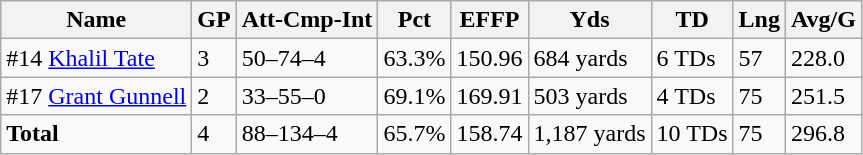<table class="wikitable" style="white-space:nowrap;">
<tr>
<th>Name</th>
<th>GP</th>
<th>Att-Cmp-Int</th>
<th>Pct</th>
<th>EFFP</th>
<th>Yds</th>
<th>TD</th>
<th>Lng</th>
<th>Avg/G</th>
</tr>
<tr>
<td>#14 <a href='#'>Khalil Tate</a></td>
<td>3</td>
<td>50–74–4</td>
<td>63.3%</td>
<td>150.96</td>
<td>684 yards</td>
<td>6 TDs</td>
<td>57</td>
<td>228.0</td>
</tr>
<tr>
<td>#17 <a href='#'>Grant Gunnell</a></td>
<td>2</td>
<td>33–55–0</td>
<td>69.1%</td>
<td>169.91</td>
<td>503 yards</td>
<td>4 TDs</td>
<td>75</td>
<td>251.5</td>
</tr>
<tr>
<td><strong>Total</strong></td>
<td>4</td>
<td>88–134–4</td>
<td>65.7%</td>
<td>158.74</td>
<td>1,187 yards</td>
<td>10 TDs</td>
<td>75</td>
<td>296.8</td>
</tr>
</table>
